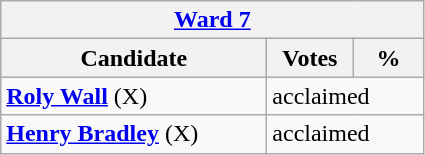<table class="wikitable">
<tr>
<th colspan="3"><a href='#'>Ward 7</a></th>
</tr>
<tr>
<th style="width: 170px">Candidate</th>
<th style="width: 50px">Votes</th>
<th style="width: 40px">%</th>
</tr>
<tr>
<td><strong><a href='#'>Roly Wall</a></strong> (X)</td>
<td colspan="2">acclaimed</td>
</tr>
<tr>
<td><strong><a href='#'>Henry Bradley</a></strong> (X)</td>
<td colspan="2">acclaimed</td>
</tr>
</table>
